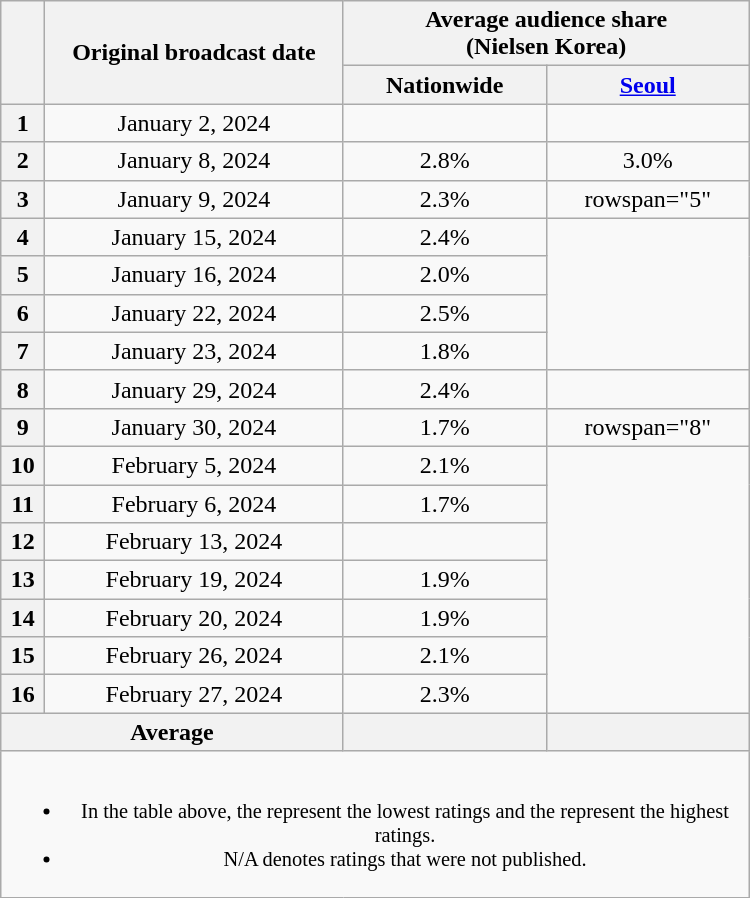<table class="wikitable" style="margin-left:auto; margin-right:auto; width:500px; text-align:center">
<tr>
<th scope="col" rowspan="2"></th>
<th scope="col" rowspan="2">Original broadcast date</th>
<th scope="col" colspan="2">Average audience share<br>(Nielsen Korea)</th>
</tr>
<tr>
<th scope="col" style="width:8em">Nationwide</th>
<th scope="col" style="width:8em"><a href='#'>Seoul</a></th>
</tr>
<tr>
<th scope="row">1</th>
<td>January 2, 2024</td>
<td><strong></strong> </td>
<td><strong></strong> </td>
</tr>
<tr>
<th scope="row">2</th>
<td>January 8, 2024</td>
<td>2.8% </td>
<td>3.0% </td>
</tr>
<tr>
<th scope="row">3</th>
<td>January 9, 2024</td>
<td>2.3% </td>
<td>rowspan="5" </td>
</tr>
<tr>
<th scope="row">4</th>
<td>January 15, 2024</td>
<td>2.4% </td>
</tr>
<tr>
<th scope="row">5</th>
<td>January 16, 2024</td>
<td>2.0% </td>
</tr>
<tr>
<th scope="row">6</th>
<td>January 22, 2024</td>
<td>2.5% </td>
</tr>
<tr>
<th scope="row">7</th>
<td>January 23, 2024</td>
<td>1.8% </td>
</tr>
<tr>
<th scope="row">8</th>
<td>January 29, 2024</td>
<td>2.4% </td>
<td><strong></strong> </td>
</tr>
<tr>
<th scope="row">9</th>
<td>January 30, 2024</td>
<td>1.7% </td>
<td>rowspan="8" </td>
</tr>
<tr>
<th scope="row">10</th>
<td>February 5, 2024</td>
<td>2.1% </td>
</tr>
<tr>
<th scope="row">11</th>
<td>February 6, 2024</td>
<td>1.7% </td>
</tr>
<tr>
<th scope="row">12</th>
<td>February 13, 2024</td>
<td><strong></strong> </td>
</tr>
<tr>
<th scope="row">13</th>
<td>February 19, 2024</td>
<td>1.9% </td>
</tr>
<tr>
<th scope="row">14</th>
<td>February 20, 2024</td>
<td>1.9% </td>
</tr>
<tr>
<th scope="row">15</th>
<td>February 26, 2024</td>
<td>2.1% </td>
</tr>
<tr>
<th scope="row">16</th>
<td>February 27, 2024</td>
<td>2.3% </td>
</tr>
<tr>
<th scope="col" colspan="2">Average</th>
<th scope="col"></th>
<th scope="col"></th>
</tr>
<tr>
<td colspan="4" style="font-size:85%"><br><ul><li>In the table above, the <strong></strong> represent the lowest ratings and the <strong></strong> represent the highest ratings.</li><li>N/A denotes ratings that were not published.</li></ul></td>
</tr>
</table>
